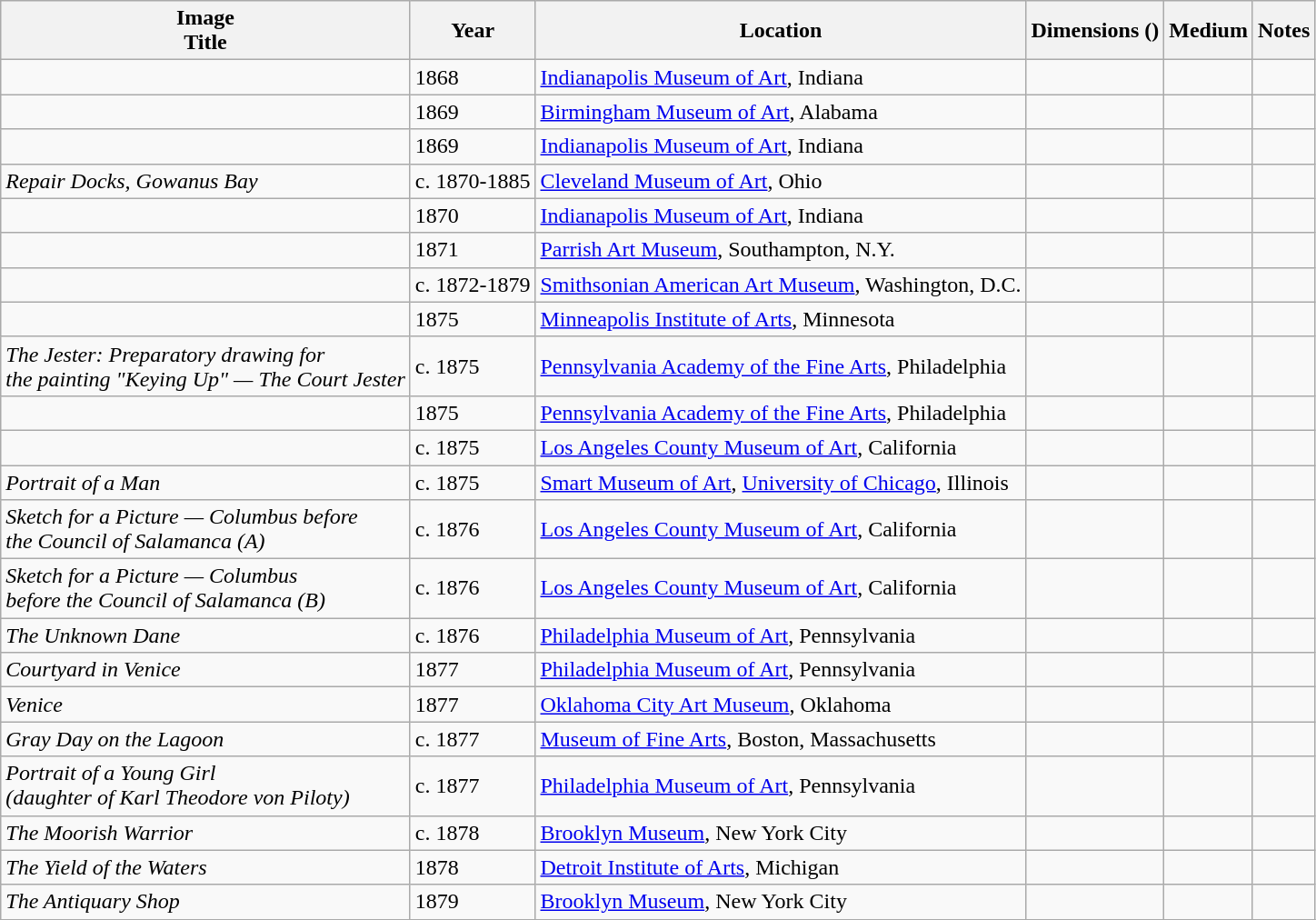<table class="wikitable">
<tr>
<th>Image<br>Title</th>
<th>Year</th>
<th>Location</th>
<th>Dimensions ()</th>
<th>Medium</th>
<th>Notes</th>
</tr>
<tr>
<td></td>
<td>1868</td>
<td><a href='#'>Indianapolis Museum of Art</a>, Indiana</td>
<td></td>
<td></td>
<td></td>
</tr>
<tr>
<td></td>
<td>1869</td>
<td><a href='#'>Birmingham Museum of Art</a>, Alabama</td>
<td></td>
<td></td>
<td></td>
</tr>
<tr>
<td></td>
<td>1869</td>
<td><a href='#'>Indianapolis Museum of Art</a>, Indiana</td>
<td></td>
<td></td>
<td></td>
</tr>
<tr>
<td><em>Repair Docks, Gowanus Bay</em></td>
<td>c. 1870-1885</td>
<td><a href='#'>Cleveland Museum of Art</a>, Ohio</td>
<td></td>
<td></td>
</tr>
<tr>
<td></td>
<td>1870</td>
<td><a href='#'>Indianapolis Museum of Art</a>, Indiana</td>
<td></td>
<td></td>
<td></td>
</tr>
<tr>
<td></td>
<td>1871</td>
<td><a href='#'>Parrish Art Museum</a>, Southampton, N.Y.</td>
<td></td>
<td></td>
<td></td>
</tr>
<tr>
<td></td>
<td>c. 1872-1879</td>
<td><a href='#'>Smithsonian American Art Museum</a>, Washington, D.C.</td>
<td></td>
<td></td>
<td></td>
</tr>
<tr>
<td></td>
<td>1875</td>
<td><a href='#'>Minneapolis Institute of Arts</a>, Minnesota</td>
<td></td>
<td></td>
<td></td>
</tr>
<tr>
<td><em>The Jester: Preparatory drawing for<br> the painting "Keying Up" — The Court Jester</em></td>
<td>c. 1875</td>
<td><a href='#'>Pennsylvania Academy of the Fine Arts</a>, Philadelphia</td>
<td></td>
<td></td>
<td></td>
</tr>
<tr>
<td></td>
<td>1875</td>
<td><a href='#'>Pennsylvania Academy of the Fine Arts</a>, Philadelphia</td>
<td></td>
<td></td>
<td></td>
</tr>
<tr>
<td></td>
<td>c. 1875</td>
<td><a href='#'>Los Angeles County Museum of Art</a>, California</td>
<td></td>
<td></td>
<td></td>
</tr>
<tr>
<td><em>Portrait of a Man</em></td>
<td>c. 1875</td>
<td><a href='#'>Smart Museum of Art</a>, <a href='#'>University of Chicago</a>, Illinois</td>
<td></td>
<td></td>
<td></td>
</tr>
<tr>
<td><em>Sketch for a Picture — Columbus before<br> the Council of Salamanca (A)</em></td>
<td>c. 1876</td>
<td><a href='#'>Los Angeles County Museum of Art</a>, California</td>
<td></td>
<td></td>
<td></td>
</tr>
<tr>
<td><em>Sketch for a Picture — Columbus<br> before the Council of Salamanca (B)</em></td>
<td>c. 1876</td>
<td><a href='#'>Los Angeles County Museum of Art</a>, California</td>
<td></td>
<td></td>
<td></td>
</tr>
<tr>
<td><em>The Unknown Dane</em></td>
<td>c. 1876</td>
<td><a href='#'>Philadelphia Museum of Art</a>, Pennsylvania</td>
<td></td>
<td></td>
<td></td>
</tr>
<tr>
<td><em>Courtyard in Venice</em></td>
<td>1877</td>
<td><a href='#'>Philadelphia Museum of Art</a>, Pennsylvania</td>
<td></td>
<td></td>
<td></td>
</tr>
<tr>
<td><em>Venice</em></td>
<td>1877</td>
<td><a href='#'>Oklahoma City Art Museum</a>, Oklahoma</td>
<td></td>
<td></td>
<td></td>
</tr>
<tr>
<td><em>Gray Day on the Lagoon</em></td>
<td>c. 1877</td>
<td><a href='#'>Museum of Fine Arts</a>, Boston, Massachusetts</td>
<td></td>
<td></td>
<td></td>
</tr>
<tr>
<td><em>Portrait of a Young Girl<br> (daughter of Karl Theodore von Piloty)</em></td>
<td>c. 1877</td>
<td><a href='#'>Philadelphia Museum of Art</a>, Pennsylvania</td>
<td></td>
<td></td>
<td></td>
</tr>
<tr>
<td><em>The Moorish Warrior</em></td>
<td>c. 1878</td>
<td><a href='#'>Brooklyn Museum</a>, New York City</td>
<td></td>
<td></td>
<td></td>
</tr>
<tr>
<td><em>The Yield of the Waters</em></td>
<td>1878</td>
<td><a href='#'>Detroit Institute of Arts</a>, Michigan</td>
<td></td>
<td></td>
<td></td>
</tr>
<tr>
<td><em>The Antiquary Shop</em></td>
<td>1879</td>
<td><a href='#'>Brooklyn Museum</a>, New York City</td>
<td></td>
<td></td>
<td></td>
</tr>
<tr>
</tr>
</table>
